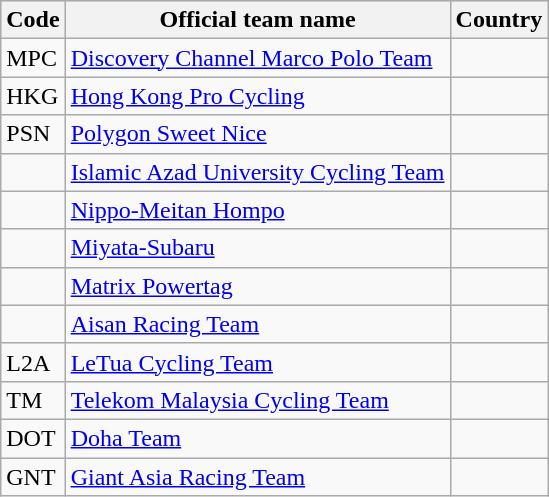<table class="wikitable">
<tr style="background:#ccccff;">
<th>Code</th>
<th>Official team name</th>
<th>Country</th>
</tr>
<tr>
<td>MPC</td>
<td><a href='#'>Discovery Channel Marco Polo Team</a></td>
<td></td>
</tr>
<tr>
<td>HKG</td>
<td><a href='#'>Hong Kong Pro Cycling</a></td>
<td></td>
</tr>
<tr>
<td>PSN</td>
<td><a href='#'>Polygon Sweet Nice</a></td>
<td></td>
</tr>
<tr>
<td></td>
<td><a href='#'>Islamic Azad University Cycling Team</a></td>
<td></td>
</tr>
<tr>
<td></td>
<td><a href='#'>Nippo-Meitan Hompo</a></td>
<td></td>
</tr>
<tr>
<td></td>
<td><a href='#'>Miyata-Subaru</a></td>
<td></td>
</tr>
<tr>
<td></td>
<td><a href='#'>Matrix Powertag</a></td>
<td></td>
</tr>
<tr>
<td></td>
<td><a href='#'>Aisan Racing Team</a></td>
<td></td>
</tr>
<tr>
<td>L2A</td>
<td><a href='#'>LeTua Cycling Team</a></td>
<td></td>
</tr>
<tr>
<td>TM</td>
<td><a href='#'>Telekom Malaysia Cycling Team</a></td>
<td></td>
</tr>
<tr>
<td>DOT</td>
<td><a href='#'>Doha Team</a></td>
<td></td>
</tr>
<tr>
<td>GNT</td>
<td><a href='#'>Giant Asia Racing Team</a></td>
<td></td>
</tr>
</table>
